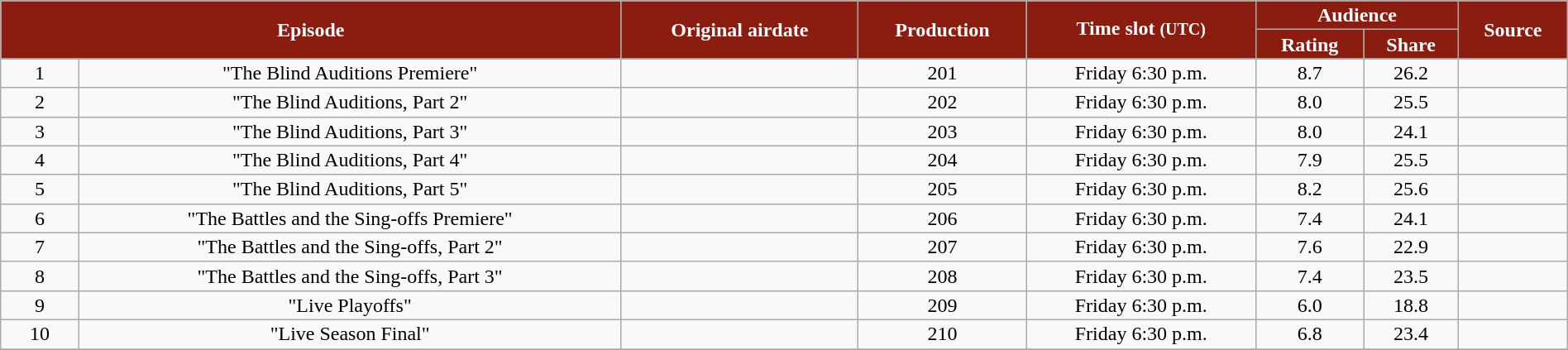<table class="wikitable" style="text-align:center; line-height:16px; width:100%;">
<tr>
<th style="background:#8b1c10; color:white;" rowspan="2" colspan="2">Episode</th>
<th style="background:#8b1c10; color:white;" rowspan="2">Original airdate</th>
<th style="background:#8b1c10; color:white;" rowspan="2">Production</th>
<th style="background:#8b1c10; color:white;" rowspan="2">Time slot <small>(UTC)</small></th>
<th style="background:#8b1c10; color:white;" colspan="2">Audience</th>
<th style="background:#8b1c10; color:white;" rowspan="2">Source</th>
</tr>
<tr>
<th style="background:#8b1c10; color:white;">Rating</th>
<th style="background:#8b1c10; color:white;">Share</th>
</tr>
<tr>
<td style="width:05%;">1</td>
<td>"The Blind Auditions Premiere"</td>
<td></td>
<td>201</td>
<td>Friday 6:30 p.m.</td>
<td>8.7</td>
<td>26.2</td>
<td></td>
</tr>
<tr>
<td style="width:05%;">2</td>
<td>"The Blind Auditions, Part 2"</td>
<td></td>
<td>202</td>
<td>Friday 6:30 p.m.</td>
<td>8.0</td>
<td>25.5</td>
<td></td>
</tr>
<tr>
<td style="width:05%;">3</td>
<td>"The Blind Auditions, Part 3"</td>
<td></td>
<td>203</td>
<td>Friday 6:30 p.m.</td>
<td>8.0</td>
<td>24.1</td>
<td></td>
</tr>
<tr>
<td style="width:05%;">4</td>
<td>"The Blind Auditions, Part 4"</td>
<td></td>
<td>204</td>
<td>Friday 6:30 p.m.</td>
<td>7.9</td>
<td>25.5</td>
<td></td>
</tr>
<tr>
<td style="width:05%;">5</td>
<td>"The Blind Auditions, Part 5"</td>
<td></td>
<td>205</td>
<td>Friday 6:30 p.m.</td>
<td>8.2</td>
<td>25.6</td>
<td></td>
</tr>
<tr>
<td style="width:05%;">6</td>
<td>"The Battles and the Sing-offs Premiere"</td>
<td></td>
<td>206</td>
<td>Friday 6:30 p.m.</td>
<td>7.4</td>
<td>24.1</td>
<td></td>
</tr>
<tr>
<td style="width:05%;">7</td>
<td>"The Battles and the Sing-offs, Part 2"</td>
<td></td>
<td>207</td>
<td>Friday 6:30 p.m.</td>
<td>7.6</td>
<td>22.9</td>
<td></td>
</tr>
<tr>
<td style="width:05%;">8</td>
<td>"The Battles and the Sing-offs, Part 3"</td>
<td></td>
<td>208</td>
<td>Friday 6:30 p.m.</td>
<td>7.4</td>
<td>23.5</td>
<td></td>
</tr>
<tr>
<td style="width:05%;">9</td>
<td>"Live Playoffs"</td>
<td></td>
<td>209</td>
<td>Friday 6:30 p.m.</td>
<td>6.0</td>
<td>18.8</td>
<td></td>
</tr>
<tr>
<td style="width:05%;">10</td>
<td>"Live Season Final"</td>
<td></td>
<td>210</td>
<td>Friday 6:30 p.m.</td>
<td>6.8</td>
<td>23.4</td>
<td></td>
</tr>
<tr>
</tr>
</table>
